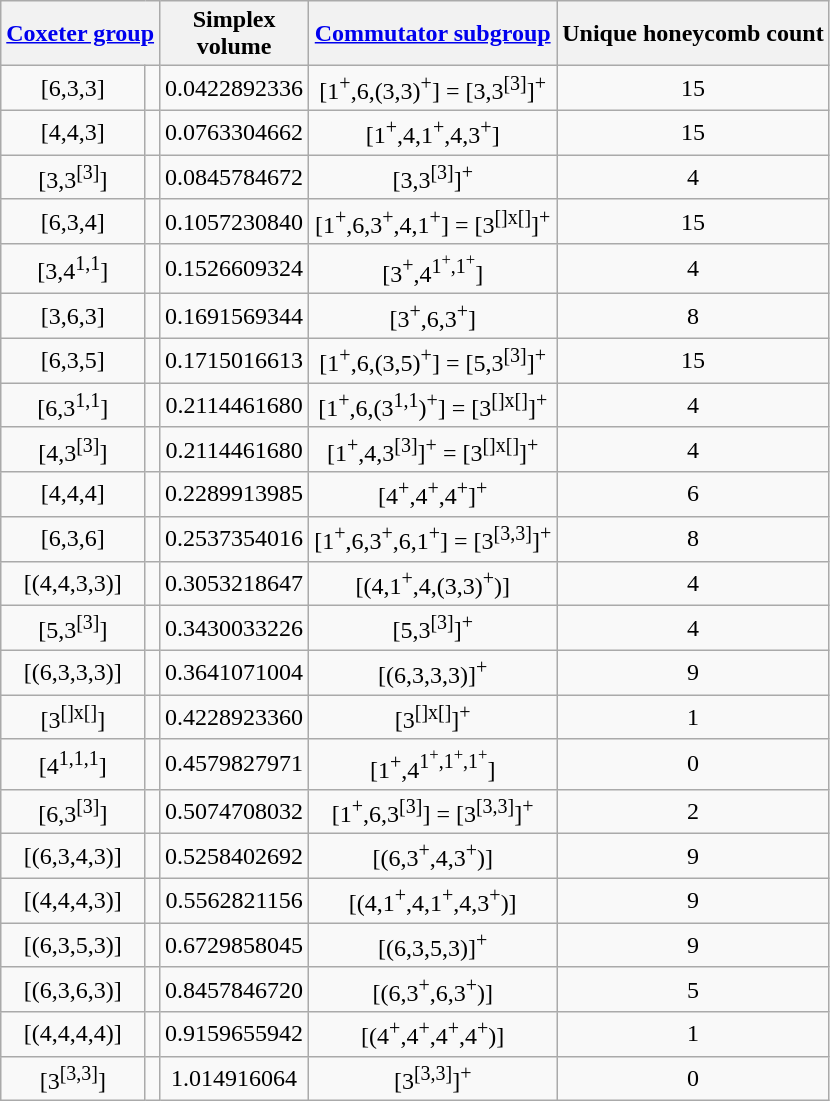<table class="wikitable sortable">
<tr>
<th colspan=2><a href='#'>Coxeter group</a></th>
<th>Simplex<br>volume</th>
<th><a href='#'>Commutator subgroup</a></th>
<th>Unique honeycomb count</th>
</tr>
<tr align=center>
<td>[6,3,3]</td>
<td></td>
<td>0.0422892336</td>
<td>[1<sup>+</sup>,6,(3,3)<sup>+</sup>] = [3,3<sup>[3]</sup>]<sup>+</sup></td>
<td>15</td>
</tr>
<tr align=center>
<td>[4,4,3]</td>
<td></td>
<td>0.0763304662</td>
<td>[1<sup>+</sup>,4,1<sup>+</sup>,4,3<sup>+</sup>]</td>
<td>15</td>
</tr>
<tr align=center>
<td>[3,3<sup>[3]</sup>]</td>
<td></td>
<td>0.0845784672</td>
<td>[3,3<sup>[3]</sup>]<sup>+</sup></td>
<td>4</td>
</tr>
<tr align=center>
<td>[6,3,4]</td>
<td></td>
<td>0.1057230840</td>
<td>[1<sup>+</sup>,6,3<sup>+</sup>,4,1<sup>+</sup>] = [3<sup>[]x[]</sup>]<sup>+</sup></td>
<td>15</td>
</tr>
<tr align=center>
<td>[3,4<sup>1,1</sup>]</td>
<td></td>
<td>0.1526609324</td>
<td>[3<sup>+</sup>,4<sup>1<sup>+</sup>,1<sup>+</sup></sup>]</td>
<td>4</td>
</tr>
<tr align=center>
<td>[3,6,3]</td>
<td></td>
<td>0.1691569344</td>
<td>[3<sup>+</sup>,6,3<sup>+</sup>]</td>
<td>8</td>
</tr>
<tr align=center>
<td>[6,3,5]</td>
<td></td>
<td>0.1715016613</td>
<td>[1<sup>+</sup>,6,(3,5)<sup>+</sup>] = [5,3<sup>[3]</sup>]<sup>+</sup></td>
<td>15</td>
</tr>
<tr align=center>
<td>[6,3<sup>1,1</sup>]</td>
<td></td>
<td>0.2114461680</td>
<td>[1<sup>+</sup>,6,(3<sup>1,1</sup>)<sup>+</sup>] = [3<sup>[]x[]</sup>]<sup>+</sup></td>
<td>4</td>
</tr>
<tr align=center>
<td>[4,3<sup>[3]</sup>]</td>
<td></td>
<td>0.2114461680</td>
<td>[1<sup>+</sup>,4,3<sup>[3]</sup>]<sup>+</sup> = [3<sup>[]x[]</sup>]<sup>+</sup></td>
<td>4</td>
</tr>
<tr align=center>
<td>[4,4,4]</td>
<td></td>
<td>0.2289913985</td>
<td>[4<sup>+</sup>,4<sup>+</sup>,4<sup>+</sup>]<sup>+</sup></td>
<td>6</td>
</tr>
<tr align=center>
<td>[6,3,6]</td>
<td></td>
<td>0.2537354016</td>
<td>[1<sup>+</sup>,6,3<sup>+</sup>,6,1<sup>+</sup>] = [3<sup>[3,3]</sup>]<sup>+</sup></td>
<td>8</td>
</tr>
<tr align=center>
<td>[(4,4,3,3)]</td>
<td></td>
<td>0.3053218647</td>
<td>[(4,1<sup>+</sup>,4,(3,3)<sup>+</sup>)]</td>
<td>4</td>
</tr>
<tr align=center>
<td>[5,3<sup>[3]</sup>]</td>
<td></td>
<td>0.3430033226</td>
<td>[5,3<sup>[3]</sup>]<sup>+</sup></td>
<td>4</td>
</tr>
<tr align=center>
<td>[(6,3,3,3)]</td>
<td></td>
<td>0.3641071004</td>
<td>[(6,3,3,3)]<sup>+</sup></td>
<td>9</td>
</tr>
<tr align=center>
<td>[3<sup>[]x[]</sup>]</td>
<td></td>
<td>0.4228923360</td>
<td>[3<sup>[]x[]</sup>]<sup>+</sup></td>
<td>1</td>
</tr>
<tr align=center>
<td>[4<sup>1,1,1</sup>]</td>
<td></td>
<td>0.4579827971</td>
<td>[1<sup>+</sup>,4<sup>1<sup>+</sup>,1<sup>+</sup>,1<sup>+</sup></sup>]</td>
<td>0</td>
</tr>
<tr align=center>
<td>[6,3<sup>[3]</sup>]</td>
<td></td>
<td>0.5074708032</td>
<td>[1<sup>+</sup>,6,3<sup>[3]</sup>] = [3<sup>[3,3]</sup>]<sup>+</sup></td>
<td>2</td>
</tr>
<tr align=center>
<td>[(6,3,4,3)]</td>
<td></td>
<td>0.5258402692</td>
<td>[(6,3<sup>+</sup>,4,3<sup>+</sup>)]</td>
<td>9</td>
</tr>
<tr align=center>
<td>[(4,4,4,3)]</td>
<td></td>
<td>0.5562821156</td>
<td>[(4,1<sup>+</sup>,4,1<sup>+</sup>,4,3<sup>+</sup>)]</td>
<td>9</td>
</tr>
<tr align=center>
<td>[(6,3,5,3)]</td>
<td></td>
<td>0.6729858045</td>
<td>[(6,3,5,3)]<sup>+</sup></td>
<td>9</td>
</tr>
<tr align=center>
<td>[(6,3,6,3)]</td>
<td></td>
<td>0.8457846720</td>
<td>[(6,3<sup>+</sup>,6,3<sup>+</sup>)]</td>
<td>5</td>
</tr>
<tr align=center>
<td>[(4,4,4,4)]</td>
<td></td>
<td>0.9159655942</td>
<td>[(4<sup>+</sup>,4<sup>+</sup>,4<sup>+</sup>,4<sup>+</sup>)]</td>
<td>1</td>
</tr>
<tr align=center>
<td>[3<sup>[3,3]</sup>]</td>
<td></td>
<td>1.014916064</td>
<td>[3<sup>[3,3]</sup>]<sup>+</sup></td>
<td>0</td>
</tr>
</table>
